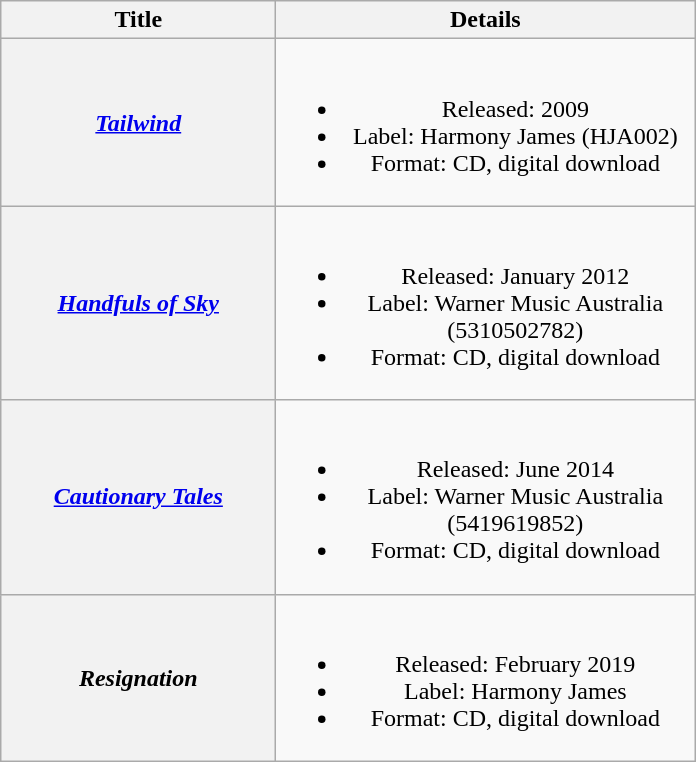<table class="wikitable plainrowheaders" style="text-align:center;" border="1">
<tr>
<th scope="col" style="width:11em;">Title</th>
<th scope="col" style="width:17em;">Details</th>
</tr>
<tr>
<th scope="row"><em><a href='#'>Tailwind</a></em></th>
<td><br><ul><li>Released: 2009</li><li>Label: Harmony James (HJA002)</li><li>Format: CD, digital download</li></ul></td>
</tr>
<tr>
<th scope="row"><em><a href='#'>Handfuls of Sky</a></em></th>
<td><br><ul><li>Released: January 2012</li><li>Label: Warner Music Australia (5310502782)</li><li>Format: CD, digital download</li></ul></td>
</tr>
<tr>
<th scope="row"><em><a href='#'>Cautionary Tales</a></em></th>
<td><br><ul><li>Released: June 2014</li><li>Label: Warner Music Australia (5419619852)</li><li>Format: CD, digital download</li></ul></td>
</tr>
<tr>
<th scope="row"><em>Resignation</em></th>
<td><br><ul><li>Released: February 2019</li><li>Label: Harmony James</li><li>Format: CD, digital download</li></ul></td>
</tr>
</table>
